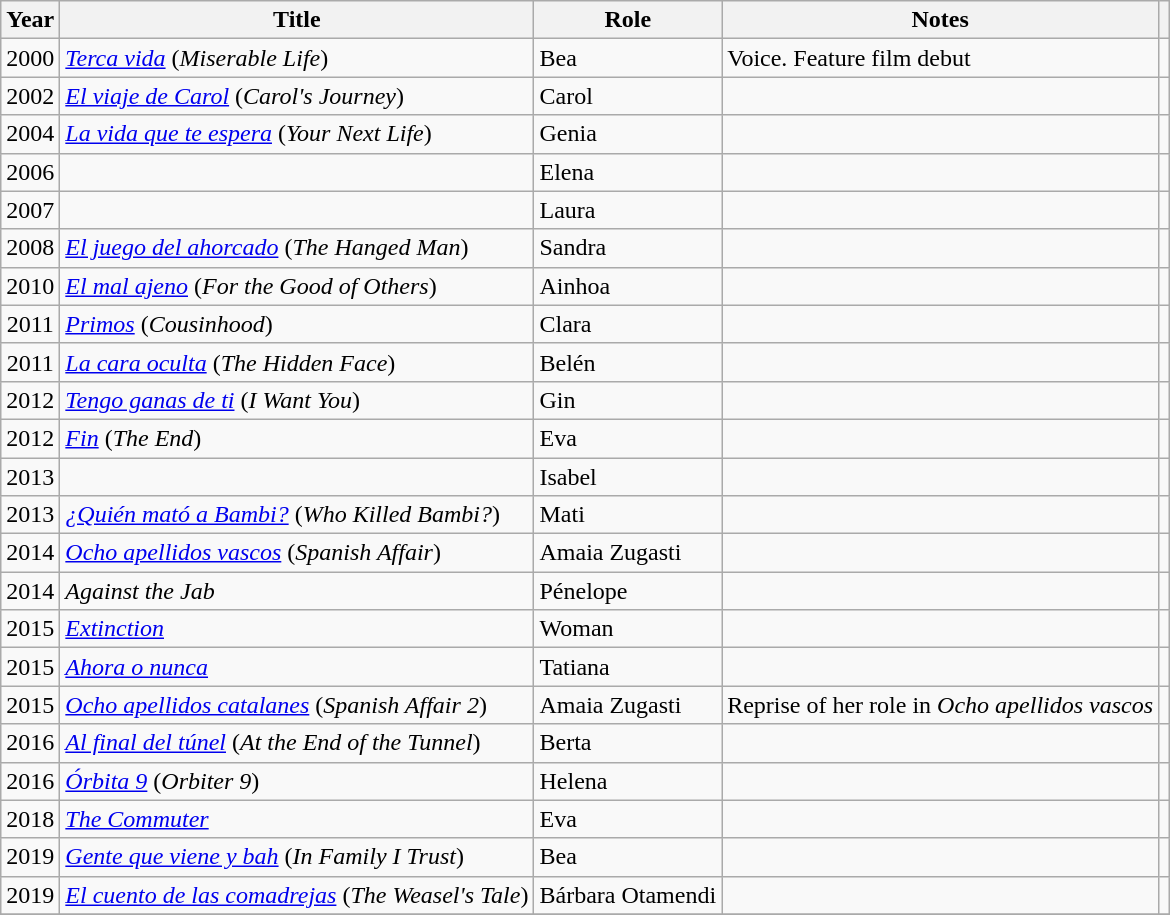<table class="wikitable sortable">
<tr>
<th>Year</th>
<th>Title</th>
<th>Role</th>
<th class="unsortable">Notes</th>
<th class="unsortable"></th>
</tr>
<tr>
<td align = "center">2000</td>
<td><em><a href='#'>Terca vida</a></em> (<em>Miserable Life</em>)</td>
<td>Bea</td>
<td>Voice. Feature film debut</td>
<td></td>
</tr>
<tr>
<td align = "center">2002</td>
<td><em><a href='#'>El viaje de Carol</a></em> (<em>Carol's Journey</em>)</td>
<td>Carol</td>
<td></td>
<td align = "center"></td>
</tr>
<tr>
<td align = "center">2004</td>
<td><em><a href='#'>La vida que te espera</a></em> (<em>Your Next Life</em>)</td>
<td>Genia</td>
<td></td>
<td align = "center"></td>
</tr>
<tr>
<td align = "center">2006</td>
<td><em></em></td>
<td>Elena</td>
<td></td>
<td align = "center"></td>
</tr>
<tr>
<td align = "center">2007</td>
<td><em></em></td>
<td>Laura</td>
<td></td>
<td align = "center"></td>
</tr>
<tr>
<td align = "center">2008</td>
<td><em><a href='#'>El juego del ahorcado</a></em> (<em>The Hanged Man</em>)</td>
<td>Sandra</td>
<td></td>
<td align = "center"></td>
</tr>
<tr>
<td align = "center">2010</td>
<td><em><a href='#'>El mal ajeno</a></em> (<em>For the Good of Others</em>)</td>
<td>Ainhoa</td>
<td></td>
<td align = "center"></td>
</tr>
<tr>
<td align = "center">2011</td>
<td><em><a href='#'>Primos</a></em> (<em>Cousinhood</em>)</td>
<td>Clara</td>
<td></td>
<td align = "center"></td>
</tr>
<tr>
<td align = "center">2011</td>
<td><em><a href='#'>La cara oculta</a></em> (<em>The Hidden Face</em>)</td>
<td>Belén</td>
<td></td>
<td align = "center"></td>
</tr>
<tr>
<td align = "center">2012</td>
<td><em><a href='#'>Tengo ganas de ti</a></em> (<em>I Want You</em>)</td>
<td>Gin</td>
<td></td>
<td align = "center"></td>
</tr>
<tr>
<td align = "center">2012</td>
<td><em><a href='#'>Fin</a></em> (<em>The End</em>)</td>
<td>Eva</td>
<td></td>
<td align = "center"></td>
</tr>
<tr>
<td align = "center">2013</td>
<td><em></em></td>
<td>Isabel</td>
<td></td>
<td></td>
</tr>
<tr>
<td align = "center">2013</td>
<td><em><a href='#'>¿Quién mató a Bambi?</a></em> (<em>Who Killed Bambi?</em>)</td>
<td>Mati</td>
<td></td>
<td align = "center"></td>
</tr>
<tr>
<td align = "center">2014</td>
<td><em><a href='#'>Ocho apellidos vascos</a></em> (<em>Spanish Affair</em>)</td>
<td>Amaia Zugasti</td>
<td></td>
<td align = "center"></td>
</tr>
<tr>
<td align = "center">2014</td>
<td><em>Against the Jab</em></td>
<td>Pénelope</td>
<td></td>
<td></td>
</tr>
<tr>
<td align = "center">2015</td>
<td><em><a href='#'>Extinction</a></em></td>
<td>Woman</td>
<td></td>
<td></td>
</tr>
<tr>
<td align = "center">2015</td>
<td><em><a href='#'>Ahora o nunca</a></em></td>
<td>Tatiana</td>
<td></td>
<td></td>
</tr>
<tr>
<td align = "center">2015</td>
<td><em><a href='#'>Ocho apellidos catalanes</a></em> (<em>Spanish Affair 2</em>)</td>
<td>Amaia Zugasti</td>
<td>Reprise of her role in <em>Ocho apellidos vascos</em></td>
<td align = "center"></td>
</tr>
<tr>
<td align = "center">2016</td>
<td><em><a href='#'>Al final del túnel</a></em> (<em>At the End of the Tunnel</em>)</td>
<td>Berta</td>
<td></td>
<td align = "center"></td>
</tr>
<tr>
<td align = "center">2016</td>
<td><em><a href='#'>Órbita 9</a></em> (<em>Orbiter 9</em>)</td>
<td>Helena</td>
<td></td>
<td align = "center"></td>
</tr>
<tr>
<td align = "center">2018</td>
<td><em><a href='#'>The Commuter</a></em></td>
<td>Eva</td>
<td></td>
<td align = "center"></td>
</tr>
<tr>
<td align = "center">2019</td>
<td><em><a href='#'>Gente que viene y bah</a></em> (<em>In Family I Trust</em>)</td>
<td>Bea</td>
<td></td>
<td align = "center"></td>
</tr>
<tr>
<td align = "center">2019</td>
<td><em><a href='#'>El cuento de las comadrejas</a></em> (<em>The Weasel's Tale</em>)</td>
<td>Bárbara Otamendi</td>
<td></td>
<td align = "center"></td>
</tr>
<tr>
</tr>
</table>
